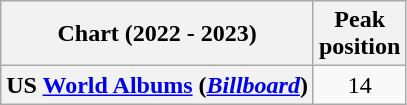<table class="wikitable sortable plainrowheaders" style="text-align:center">
<tr>
<th scope="col">Chart (2022 - 2023)</th>
<th scope="col">Peak<br>position</th>
</tr>
<tr>
<th scope="row">US <a href='#'>World Albums</a> (<em><a href='#'>Billboard</a></em>)</th>
<td>14</td>
</tr>
</table>
